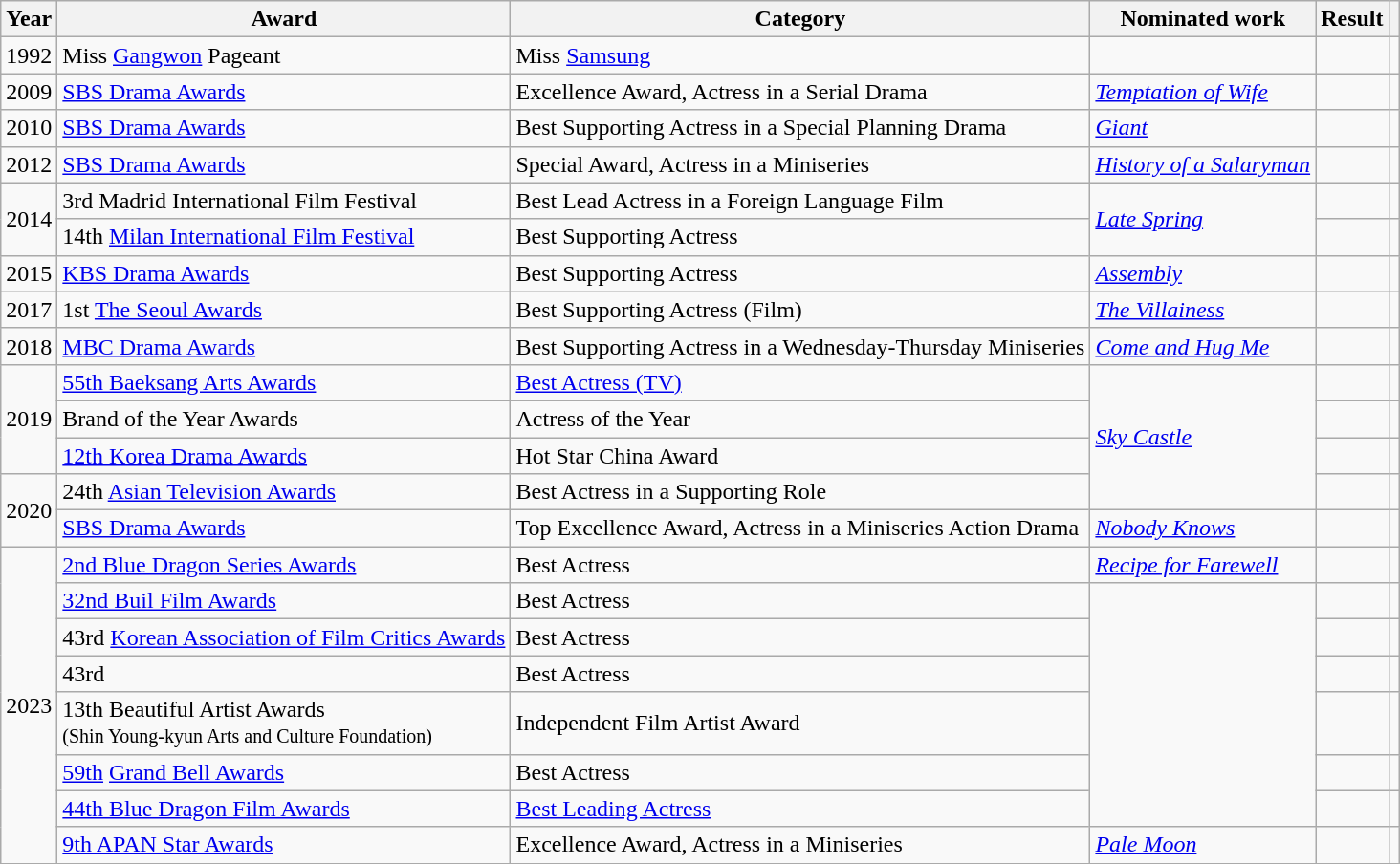<table class="wikitable sortable">
<tr>
<th>Year</th>
<th>Award</th>
<th>Category</th>
<th>Nominated work</th>
<th>Result</th>
<th class="unsortable" scope="col"></th>
</tr>
<tr>
<td>1992</td>
<td>Miss <a href='#'>Gangwon</a> Pageant</td>
<td>Miss <a href='#'>Samsung</a></td>
<td></td>
<td></td>
<td></td>
</tr>
<tr>
<td>2009</td>
<td><a href='#'>SBS Drama Awards</a></td>
<td>Excellence Award, Actress in a Serial Drama</td>
<td><em><a href='#'>Temptation of Wife</a></em></td>
<td></td>
<td></td>
</tr>
<tr>
<td>2010</td>
<td><a href='#'>SBS Drama Awards</a></td>
<td>Best Supporting Actress in a Special Planning Drama</td>
<td><em><a href='#'>Giant</a></em></td>
<td></td>
<td></td>
</tr>
<tr>
<td>2012</td>
<td><a href='#'>SBS Drama Awards</a></td>
<td>Special Award, Actress in a Miniseries</td>
<td><em><a href='#'>History of a Salaryman</a></em></td>
<td></td>
<td></td>
</tr>
<tr>
<td rowspan=2>2014</td>
<td>3rd Madrid International Film Festival</td>
<td>Best Lead Actress in a Foreign Language Film</td>
<td rowspan=2><em><a href='#'>Late Spring</a></em></td>
<td></td>
<td></td>
</tr>
<tr>
<td>14th <a href='#'>Milan International Film Festival</a></td>
<td>Best Supporting Actress</td>
<td></td>
<td></td>
</tr>
<tr>
<td>2015</td>
<td><a href='#'>KBS Drama Awards</a></td>
<td>Best Supporting Actress</td>
<td><em><a href='#'>Assembly</a></em></td>
<td></td>
<td></td>
</tr>
<tr>
<td>2017</td>
<td>1st <a href='#'>The Seoul Awards</a></td>
<td>Best Supporting Actress (Film)</td>
<td><em><a href='#'>The Villainess</a></em></td>
<td></td>
<td></td>
</tr>
<tr>
<td>2018</td>
<td><a href='#'>MBC Drama Awards</a></td>
<td>Best Supporting Actress in a  Wednesday-Thursday Miniseries</td>
<td><em><a href='#'>Come and Hug Me</a></em></td>
<td></td>
<td></td>
</tr>
<tr>
<td rowspan="3">2019</td>
<td><a href='#'>55th Baeksang Arts Awards</a></td>
<td><a href='#'>Best Actress (TV)</a></td>
<td rowspan="4"><em><a href='#'>Sky Castle</a></em></td>
<td></td>
<td></td>
</tr>
<tr>
<td>Brand of the Year Awards</td>
<td>Actress of the Year</td>
<td></td>
<td></td>
</tr>
<tr>
<td><a href='#'>12th Korea Drama Awards</a></td>
<td>Hot Star China Award</td>
<td></td>
<td></td>
</tr>
<tr>
<td rowspan=2>2020</td>
<td>24th <a href='#'>Asian Television Awards</a></td>
<td>Best Actress in a Supporting Role</td>
<td></td>
<td></td>
</tr>
<tr>
<td><a href='#'>SBS Drama Awards</a></td>
<td>Top Excellence Award, Actress in a Miniseries Action Drama</td>
<td><em><a href='#'>Nobody Knows</a></em></td>
<td></td>
<td></td>
</tr>
<tr>
<td rowspan=8>2023</td>
<td><a href='#'>2nd Blue Dragon Series Awards</a></td>
<td>Best Actress</td>
<td><em><a href='#'>Recipe for Farewell</a></em></td>
<td></td>
<td></td>
</tr>
<tr>
<td><a href='#'>32nd Buil Film Awards</a></td>
<td>Best Actress</td>
<td rowspan="6"><em></em></td>
<td></td>
<td></td>
</tr>
<tr>
<td>43rd <a href='#'>Korean Association of Film Critics Awards</a></td>
<td>Best Actress</td>
<td></td>
<td></td>
</tr>
<tr>
<td>43rd </td>
<td>Best Actress</td>
<td></td>
<td></td>
</tr>
<tr>
<td>13th Beautiful Artist Awards <br><small>(Shin Young-kyun Arts and Culture Foundation)</small></td>
<td>Independent Film Artist Award</td>
<td></td>
<td></td>
</tr>
<tr>
<td><a href='#'>59th</a> <a href='#'>Grand Bell Awards</a></td>
<td>Best Actress</td>
<td></td>
<td></td>
</tr>
<tr>
<td><a href='#'>44th Blue Dragon Film Awards</a></td>
<td><a href='#'>Best Leading Actress</a></td>
<td></td>
<td></td>
</tr>
<tr>
<td><a href='#'>9th APAN Star Awards</a></td>
<td>Excellence Award, Actress in a Miniseries</td>
<td><em><a href='#'>Pale Moon</a></em></td>
<td></td>
<td></td>
</tr>
<tr>
</tr>
</table>
